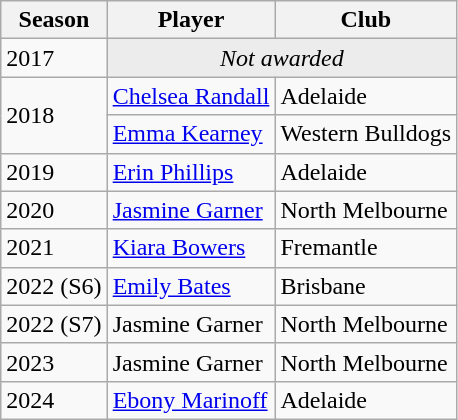<table class="wikitable">
<tr>
<th>Season</th>
<th>Player</th>
<th>Club</th>
</tr>
<tr>
<td>2017</td>
<td colspan="2"style="background:#ececec; text-align:center;"><em>Not awarded</em></td>
</tr>
<tr>
<td rowspan="2">2018</td>
<td><a href='#'>Chelsea Randall</a></td>
<td>Adelaide</td>
</tr>
<tr>
<td><a href='#'>Emma Kearney</a></td>
<td>Western Bulldogs</td>
</tr>
<tr>
<td>2019</td>
<td><a href='#'>Erin Phillips</a></td>
<td>Adelaide</td>
</tr>
<tr>
<td>2020</td>
<td><a href='#'>Jasmine Garner</a></td>
<td>North Melbourne</td>
</tr>
<tr>
<td>2021</td>
<td><a href='#'>Kiara Bowers</a></td>
<td>Fremantle</td>
</tr>
<tr>
<td>2022 (S6)</td>
<td><a href='#'>Emily Bates</a></td>
<td>Brisbane</td>
</tr>
<tr>
<td>2022 (S7)</td>
<td>Jasmine Garner</td>
<td>North Melbourne</td>
</tr>
<tr>
<td>2023</td>
<td>Jasmine Garner</td>
<td>North Melbourne</td>
</tr>
<tr>
<td>2024</td>
<td><a href='#'>Ebony Marinoff</a></td>
<td>Adelaide</td>
</tr>
</table>
